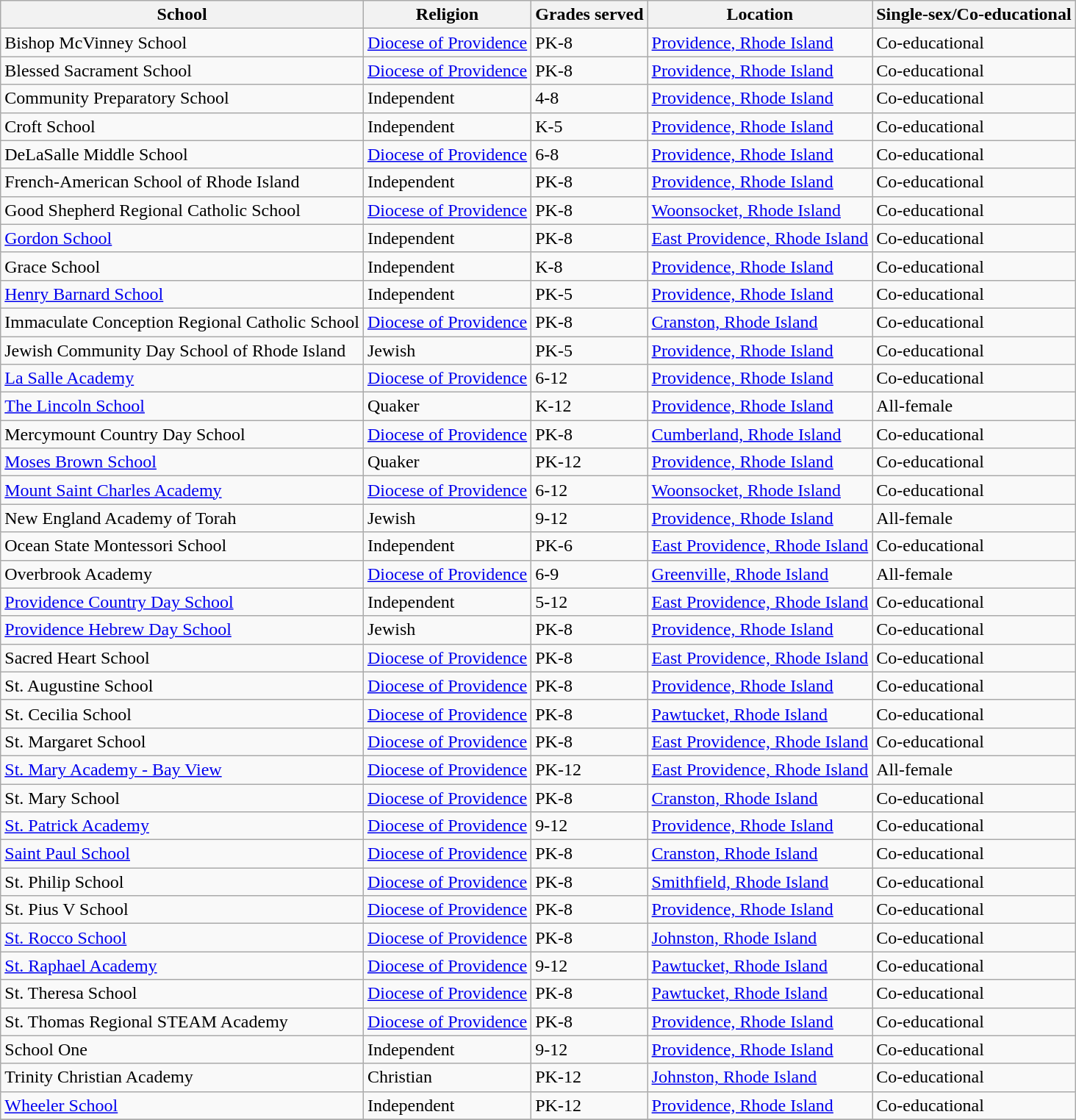<table class="wikitable sortable">
<tr>
<th>School</th>
<th>Religion</th>
<th>Grades served</th>
<th>Location</th>
<th>Single-sex/Co-educational</th>
</tr>
<tr>
<td>Bishop McVinney School</td>
<td><a href='#'>Diocese of Providence</a></td>
<td>PK-8</td>
<td><a href='#'>Providence, Rhode Island</a></td>
<td>Co-educational</td>
</tr>
<tr>
<td>Blessed Sacrament School</td>
<td><a href='#'>Diocese of Providence</a></td>
<td>PK-8</td>
<td><a href='#'>Providence, Rhode Island</a></td>
<td>Co-educational</td>
</tr>
<tr>
<td>Community Preparatory School</td>
<td>Independent</td>
<td>4-8</td>
<td><a href='#'>Providence, Rhode Island</a></td>
<td>Co-educational</td>
</tr>
<tr>
<td>Croft School</td>
<td>Independent</td>
<td>K-5</td>
<td><a href='#'>Providence, Rhode Island</a></td>
<td>Co-educational</td>
</tr>
<tr>
<td>DeLaSalle Middle School</td>
<td><a href='#'>Diocese of Providence</a></td>
<td>6-8</td>
<td><a href='#'>Providence, Rhode Island</a></td>
<td>Co-educational</td>
</tr>
<tr>
<td>French-American School of Rhode Island</td>
<td>Independent</td>
<td>PK-8</td>
<td><a href='#'>Providence, Rhode Island</a></td>
<td>Co-educational</td>
</tr>
<tr>
<td>Good Shepherd Regional Catholic School</td>
<td><a href='#'>Diocese of Providence</a></td>
<td>PK-8</td>
<td><a href='#'>Woonsocket, Rhode Island</a></td>
<td>Co-educational</td>
</tr>
<tr>
<td><a href='#'>Gordon School</a></td>
<td>Independent</td>
<td>PK-8</td>
<td><a href='#'>East Providence, Rhode Island</a></td>
<td>Co-educational</td>
</tr>
<tr>
<td>Grace School</td>
<td>Independent</td>
<td>K-8</td>
<td><a href='#'>Providence, Rhode Island</a></td>
<td>Co-educational</td>
</tr>
<tr>
<td><a href='#'>Henry Barnard School</a></td>
<td>Independent</td>
<td>PK-5</td>
<td><a href='#'>Providence, Rhode Island</a></td>
<td>Co-educational</td>
</tr>
<tr>
<td>Immaculate Conception Regional Catholic School</td>
<td><a href='#'>Diocese of Providence</a></td>
<td>PK-8</td>
<td><a href='#'>Cranston, Rhode Island</a></td>
<td>Co-educational</td>
</tr>
<tr>
<td>Jewish Community Day School of Rhode Island</td>
<td>Jewish</td>
<td>PK-5</td>
<td><a href='#'>Providence, Rhode Island</a></td>
<td>Co-educational</td>
</tr>
<tr>
<td><a href='#'>La Salle Academy</a></td>
<td><a href='#'>Diocese of Providence</a></td>
<td>6-12</td>
<td><a href='#'>Providence, Rhode Island</a></td>
<td>Co-educational</td>
</tr>
<tr>
<td><a href='#'>The Lincoln School</a></td>
<td>Quaker</td>
<td>K-12</td>
<td><a href='#'>Providence, Rhode Island</a></td>
<td>All-female</td>
</tr>
<tr>
<td>Mercymount Country Day School</td>
<td><a href='#'>Diocese of Providence</a></td>
<td>PK-8</td>
<td><a href='#'>Cumberland, Rhode Island</a></td>
<td>Co-educational</td>
</tr>
<tr>
<td><a href='#'>Moses Brown School</a></td>
<td>Quaker</td>
<td>PK-12</td>
<td><a href='#'>Providence, Rhode Island</a></td>
<td>Co-educational</td>
</tr>
<tr>
<td><a href='#'>Mount Saint Charles Academy</a></td>
<td><a href='#'>Diocese of Providence</a></td>
<td>6-12</td>
<td><a href='#'>Woonsocket, Rhode Island</a></td>
<td>Co-educational</td>
</tr>
<tr>
<td>New England Academy of Torah</td>
<td>Jewish</td>
<td>9-12</td>
<td><a href='#'>Providence, Rhode Island</a></td>
<td>All-female</td>
</tr>
<tr>
<td>Ocean State Montessori School</td>
<td>Independent</td>
<td>PK-6</td>
<td><a href='#'>East Providence, Rhode Island</a></td>
<td>Co-educational</td>
</tr>
<tr>
<td>Overbrook Academy</td>
<td><a href='#'>Diocese of Providence</a></td>
<td>6-9</td>
<td><a href='#'>Greenville, Rhode Island</a></td>
<td>All-female</td>
</tr>
<tr>
<td><a href='#'>Providence Country Day School</a></td>
<td>Independent</td>
<td>5-12</td>
<td><a href='#'>East Providence, Rhode Island</a></td>
<td>Co-educational</td>
</tr>
<tr>
<td><a href='#'>Providence Hebrew Day School</a></td>
<td>Jewish</td>
<td>PK-8</td>
<td><a href='#'>Providence, Rhode Island</a></td>
<td>Co-educational</td>
</tr>
<tr>
<td>Sacred Heart School</td>
<td><a href='#'>Diocese of Providence</a></td>
<td>PK-8</td>
<td><a href='#'>East Providence, Rhode Island</a></td>
<td>Co-educational</td>
</tr>
<tr>
<td>St. Augustine School</td>
<td><a href='#'>Diocese of Providence</a></td>
<td>PK-8</td>
<td><a href='#'>Providence, Rhode Island</a></td>
<td>Co-educational</td>
</tr>
<tr>
<td>St. Cecilia School</td>
<td><a href='#'>Diocese of Providence</a></td>
<td>PK-8</td>
<td><a href='#'>Pawtucket, Rhode Island</a></td>
<td>Co-educational</td>
</tr>
<tr>
<td>St. Margaret School</td>
<td><a href='#'>Diocese of Providence</a></td>
<td>PK-8</td>
<td><a href='#'>East Providence, Rhode Island</a></td>
<td>Co-educational</td>
</tr>
<tr>
<td><a href='#'>St. Mary Academy - Bay View</a></td>
<td><a href='#'>Diocese of Providence</a></td>
<td>PK-12</td>
<td><a href='#'>East Providence, Rhode Island</a></td>
<td>All-female</td>
</tr>
<tr>
<td>St. Mary School</td>
<td><a href='#'>Diocese of Providence</a></td>
<td>PK-8</td>
<td><a href='#'>Cranston, Rhode Island</a></td>
<td>Co-educational</td>
</tr>
<tr>
<td><a href='#'>St. Patrick Academy</a></td>
<td><a href='#'>Diocese of Providence</a></td>
<td>9-12</td>
<td><a href='#'>Providence, Rhode Island</a></td>
<td>Co-educational</td>
</tr>
<tr>
<td><a href='#'>Saint Paul School</a></td>
<td><a href='#'>Diocese of Providence</a></td>
<td>PK-8</td>
<td><a href='#'>Cranston, Rhode Island</a></td>
<td>Co-educational</td>
</tr>
<tr>
<td>St. Philip School</td>
<td><a href='#'>Diocese of Providence</a></td>
<td>PK-8</td>
<td><a href='#'>Smithfield, Rhode Island</a></td>
<td>Co-educational</td>
</tr>
<tr>
<td>St. Pius V School</td>
<td><a href='#'>Diocese of Providence</a></td>
<td>PK-8</td>
<td><a href='#'>Providence, Rhode Island</a></td>
<td>Co-educational</td>
</tr>
<tr>
<td><a href='#'>St. Rocco School</a></td>
<td><a href='#'>Diocese of Providence</a></td>
<td>PK-8</td>
<td><a href='#'>Johnston, Rhode Island</a></td>
<td>Co-educational</td>
</tr>
<tr>
<td><a href='#'>St. Raphael Academy</a></td>
<td><a href='#'>Diocese of Providence</a></td>
<td>9-12</td>
<td><a href='#'>Pawtucket, Rhode Island</a></td>
<td>Co-educational</td>
</tr>
<tr>
<td>St. Theresa School</td>
<td><a href='#'>Diocese of Providence</a></td>
<td>PK-8</td>
<td><a href='#'>Pawtucket, Rhode Island</a></td>
<td>Co-educational</td>
</tr>
<tr>
<td>St. Thomas Regional STEAM Academy</td>
<td><a href='#'>Diocese of Providence</a></td>
<td>PK-8</td>
<td><a href='#'>Providence, Rhode Island</a></td>
<td>Co-educational</td>
</tr>
<tr>
<td>School One</td>
<td>Independent</td>
<td>9-12</td>
<td><a href='#'>Providence, Rhode Island</a></td>
<td>Co-educational</td>
</tr>
<tr>
<td>Trinity Christian Academy</td>
<td>Christian</td>
<td>PK-12</td>
<td><a href='#'>Johnston, Rhode Island</a></td>
<td>Co-educational</td>
</tr>
<tr>
<td><a href='#'>Wheeler School</a></td>
<td>Independent</td>
<td>PK-12</td>
<td><a href='#'>Providence, Rhode Island</a></td>
<td>Co-educational</td>
</tr>
<tr>
</tr>
</table>
